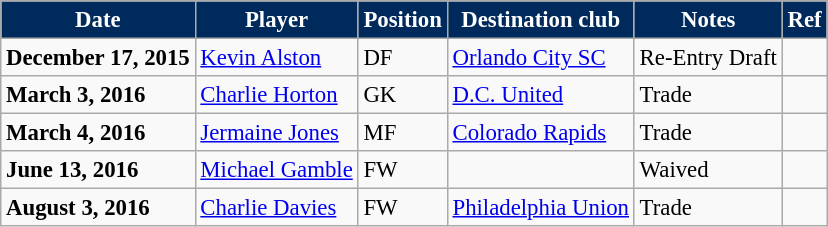<table class="wikitable" style="text-align:left; font-size:95%;">
<tr>
<th style="background:#002A5C; color:white;">Date</th>
<th style="background:#002A5C; color:white;">Player</th>
<th style="background:#002A5C; color:white;">Position</th>
<th style="background:#002A5C; color:white;">Destination club</th>
<th style="background:#002A5C; color:white;">Notes</th>
<th style="background:#002A5C; color:white;">Ref</th>
</tr>
<tr>
<td><strong>December 17, 2015</strong></td>
<td> <a href='#'>Kevin Alston</a></td>
<td>DF</td>
<td><a href='#'>Orlando City SC</a></td>
<td>Re-Entry Draft</td>
<td></td>
</tr>
<tr>
<td><strong>March 3, 2016</strong></td>
<td> <a href='#'>Charlie Horton</a></td>
<td>GK</td>
<td><a href='#'>D.C. United</a></td>
<td>Trade</td>
<td></td>
</tr>
<tr>
<td><strong>March 4, 2016</strong></td>
<td> <a href='#'>Jermaine Jones</a></td>
<td>MF</td>
<td><a href='#'>Colorado Rapids</a></td>
<td>Trade</td>
<td></td>
</tr>
<tr>
<td><strong>June 13, 2016</strong></td>
<td> <a href='#'>Michael Gamble</a></td>
<td>FW</td>
<td></td>
<td>Waived</td>
<td></td>
</tr>
<tr>
<td><strong>August 3, 2016</strong></td>
<td> <a href='#'>Charlie Davies</a></td>
<td>FW</td>
<td><a href='#'>Philadelphia Union</a></td>
<td>Trade</td>
<td></td>
</tr>
</table>
